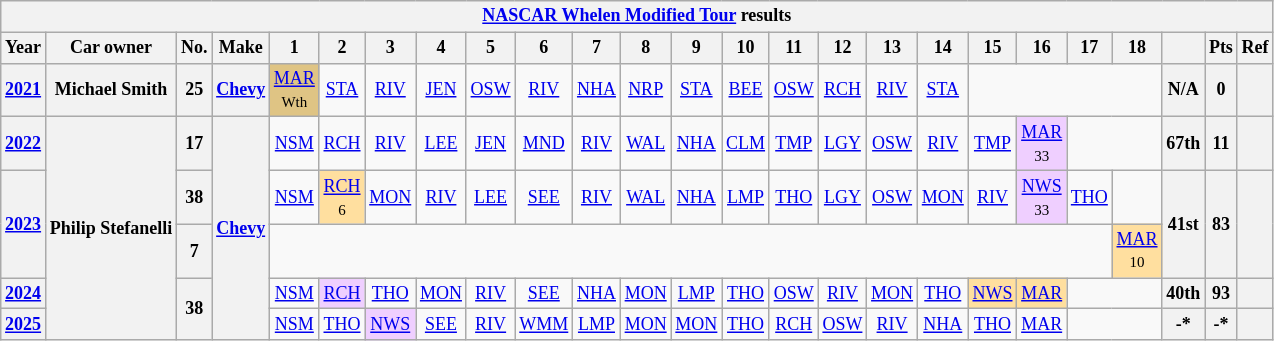<table class="wikitable" style="text-align:center; font-size:75%">
<tr>
<th colspan=25><a href='#'>NASCAR Whelen Modified Tour</a> results</th>
</tr>
<tr>
<th>Year</th>
<th>Car owner</th>
<th>No.</th>
<th>Make</th>
<th>1</th>
<th>2</th>
<th>3</th>
<th>4</th>
<th>5</th>
<th>6</th>
<th>7</th>
<th>8</th>
<th>9</th>
<th>10</th>
<th>11</th>
<th>12</th>
<th>13</th>
<th>14</th>
<th>15</th>
<th>16</th>
<th>17</th>
<th>18</th>
<th></th>
<th>Pts</th>
<th>Ref</th>
</tr>
<tr>
<th><a href='#'>2021</a></th>
<th>Michael Smith</th>
<th>25</th>
<th><a href='#'>Chevy</a></th>
<td style="background:#DFC484;"><a href='#'>MAR</a><br><small>Wth</small></td>
<td><a href='#'>STA</a></td>
<td><a href='#'>RIV</a></td>
<td><a href='#'>JEN</a></td>
<td><a href='#'>OSW</a></td>
<td><a href='#'>RIV</a></td>
<td><a href='#'>NHA</a></td>
<td><a href='#'>NRP</a></td>
<td><a href='#'>STA</a></td>
<td><a href='#'>BEE</a></td>
<td><a href='#'>OSW</a></td>
<td><a href='#'>RCH</a></td>
<td><a href='#'>RIV</a></td>
<td><a href='#'>STA</a></td>
<td colspan=4></td>
<th>N/A</th>
<th>0</th>
<th></th>
</tr>
<tr>
<th><a href='#'>2022</a></th>
<th rowspan=5>Philip Stefanelli</th>
<th>17</th>
<th rowspan=5><a href='#'>Chevy</a></th>
<td><a href='#'>NSM</a></td>
<td><a href='#'>RCH</a></td>
<td><a href='#'>RIV</a></td>
<td><a href='#'>LEE</a></td>
<td><a href='#'>JEN</a></td>
<td><a href='#'>MND</a></td>
<td><a href='#'>RIV</a></td>
<td><a href='#'>WAL</a></td>
<td><a href='#'>NHA</a></td>
<td><a href='#'>CLM</a></td>
<td><a href='#'>TMP</a></td>
<td><a href='#'>LGY</a></td>
<td><a href='#'>OSW</a></td>
<td><a href='#'>RIV</a></td>
<td><a href='#'>TMP</a></td>
<td style="background:#EFCFFF;"><a href='#'>MAR</a><br><small>33</small></td>
<td colspan=2></td>
<th>67th</th>
<th>11</th>
<th></th>
</tr>
<tr>
<th rowspan=2><a href='#'>2023</a></th>
<th>38</th>
<td><a href='#'>NSM</a></td>
<td style="background:#FFDF9F;"><a href='#'>RCH</a><br><small>6</small></td>
<td><a href='#'>MON</a></td>
<td><a href='#'>RIV</a></td>
<td><a href='#'>LEE</a></td>
<td><a href='#'>SEE</a></td>
<td><a href='#'>RIV</a></td>
<td><a href='#'>WAL</a></td>
<td><a href='#'>NHA</a></td>
<td><a href='#'>LMP</a></td>
<td><a href='#'>THO</a></td>
<td><a href='#'>LGY</a></td>
<td><a href='#'>OSW</a></td>
<td><a href='#'>MON</a></td>
<td><a href='#'>RIV</a></td>
<td style="background:#EFCFFF;"><a href='#'>NWS</a><br><small>33</small></td>
<td><a href='#'>THO</a></td>
<td></td>
<th rowspan=2>41st</th>
<th rowspan=2>83</th>
<th rowspan=2></th>
</tr>
<tr>
<th>7</th>
<td colspan=17></td>
<td style="background:#FFDF9F;"><a href='#'>MAR</a><br><small>10</small></td>
</tr>
<tr>
<th><a href='#'>2024</a></th>
<th rowspan=2>38</th>
<td><a href='#'>NSM</a></td>
<td style="background:#EFCFFF;"><a href='#'>RCH</a><br></td>
<td><a href='#'>THO</a></td>
<td><a href='#'>MON</a></td>
<td><a href='#'>RIV</a></td>
<td><a href='#'>SEE</a></td>
<td><a href='#'>NHA</a></td>
<td><a href='#'>MON</a></td>
<td><a href='#'>LMP</a></td>
<td><a href='#'>THO</a></td>
<td><a href='#'>OSW</a></td>
<td><a href='#'>RIV</a></td>
<td><a href='#'>MON</a></td>
<td><a href='#'>THO</a></td>
<td style="background:#FFDF9F;"><a href='#'>NWS</a><br></td>
<td style="background:#FFDF9F;"><a href='#'>MAR</a><br></td>
<td colspan=2></td>
<th>40th</th>
<th>93</th>
<th></th>
</tr>
<tr>
<th><a href='#'>2025</a></th>
<td><a href='#'>NSM</a></td>
<td><a href='#'>THO</a></td>
<td style="background:#EFCFFF;"><a href='#'>NWS</a><br></td>
<td><a href='#'>SEE</a></td>
<td><a href='#'>RIV</a></td>
<td><a href='#'>WMM</a></td>
<td><a href='#'>LMP</a></td>
<td><a href='#'>MON</a></td>
<td><a href='#'>MON</a></td>
<td><a href='#'>THO</a></td>
<td><a href='#'>RCH</a></td>
<td><a href='#'>OSW</a></td>
<td><a href='#'>RIV</a></td>
<td><a href='#'>NHA</a></td>
<td><a href='#'>THO</a></td>
<td><a href='#'>MAR</a></td>
<td colspan=2></td>
<th>-*</th>
<th>-*</th>
<th></th>
</tr>
</table>
